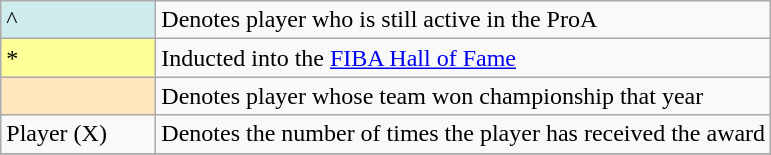<table class="wikitable">
<tr>
<td style="background-color:#CFECEC; width:6em">^</td>
<td>Denotes player who is still active in the ProA</td>
</tr>
<tr>
<td style="background-color:#FFFF99; width:6em">*</td>
<td>Inducted into the <a href='#'>FIBA Hall of Fame</a></td>
</tr>
<tr>
<td style="background-color:#FFE6BD; border:1px solid #aaaaaa; width:6em"></td>
<td>Denotes player whose team won championship that year</td>
</tr>
<tr>
<td>Player (X)</td>
<td>Denotes the number of times the player has received the award</td>
</tr>
<tr>
</tr>
</table>
